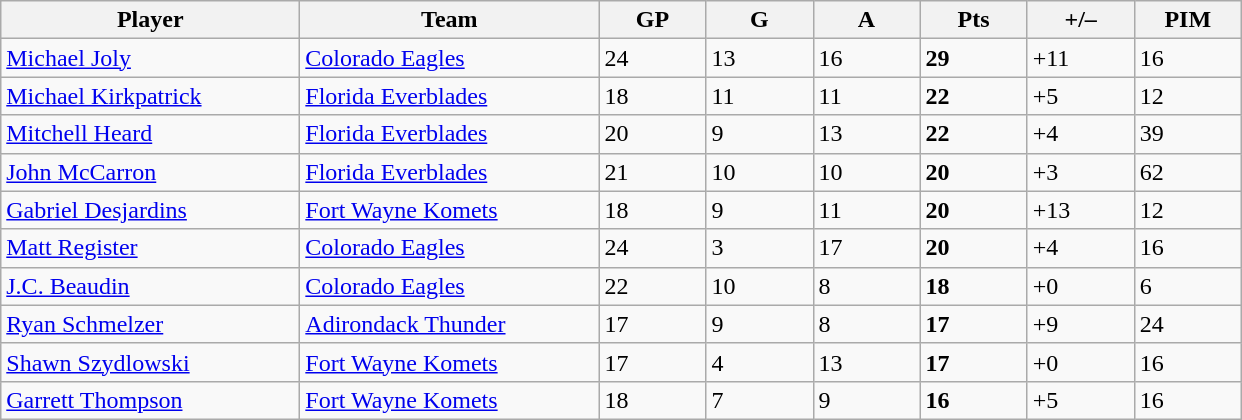<table class="wikitable sortable">
<tr>
<th style="width:12em">Player</th>
<th style="width:12em">Team</th>
<th style="width:4em">GP</th>
<th style="width:4em">G</th>
<th style="width:4em">A</th>
<th style="width:4em">Pts</th>
<th style="width:4em">+/–</th>
<th style="width:4em">PIM</th>
</tr>
<tr>
<td><a href='#'>Michael Joly</a></td>
<td><a href='#'>Colorado Eagles</a></td>
<td>24</td>
<td>13</td>
<td>16</td>
<td><strong>29</strong></td>
<td>+11</td>
<td>16</td>
</tr>
<tr>
<td><a href='#'>Michael Kirkpatrick</a></td>
<td><a href='#'>Florida Everblades</a></td>
<td>18</td>
<td>11</td>
<td>11</td>
<td><strong>22</strong></td>
<td>+5</td>
<td>12</td>
</tr>
<tr>
<td><a href='#'>Mitchell Heard</a></td>
<td><a href='#'>Florida Everblades</a></td>
<td>20</td>
<td>9</td>
<td>13</td>
<td><strong>22</strong></td>
<td>+4</td>
<td>39</td>
</tr>
<tr>
<td><a href='#'>John McCarron</a></td>
<td><a href='#'>Florida Everblades</a></td>
<td>21</td>
<td>10</td>
<td>10</td>
<td><strong>20</strong></td>
<td>+3</td>
<td>62</td>
</tr>
<tr>
<td><a href='#'>Gabriel Desjardins</a></td>
<td><a href='#'>Fort Wayne Komets</a></td>
<td>18</td>
<td>9</td>
<td>11</td>
<td><strong>20</strong></td>
<td>+13</td>
<td>12</td>
</tr>
<tr>
<td><a href='#'>Matt Register</a></td>
<td><a href='#'>Colorado Eagles</a></td>
<td>24</td>
<td>3</td>
<td>17</td>
<td><strong>20</strong></td>
<td>+4</td>
<td>16</td>
</tr>
<tr>
<td><a href='#'>J.C. Beaudin</a></td>
<td><a href='#'>Colorado Eagles</a></td>
<td>22</td>
<td>10</td>
<td>8</td>
<td><strong>18</strong></td>
<td>+0</td>
<td>6</td>
</tr>
<tr>
<td><a href='#'>Ryan Schmelzer</a></td>
<td><a href='#'>Adirondack Thunder</a></td>
<td>17</td>
<td>9</td>
<td>8</td>
<td><strong>17</strong></td>
<td>+9</td>
<td>24</td>
</tr>
<tr>
<td><a href='#'>Shawn Szydlowski</a></td>
<td><a href='#'>Fort Wayne Komets</a></td>
<td>17</td>
<td>4</td>
<td>13</td>
<td><strong>17</strong></td>
<td>+0</td>
<td>16</td>
</tr>
<tr>
<td><a href='#'>Garrett Thompson</a></td>
<td><a href='#'>Fort Wayne Komets</a></td>
<td>18</td>
<td>7</td>
<td>9</td>
<td><strong>16</strong></td>
<td>+5</td>
<td>16</td>
</tr>
</table>
